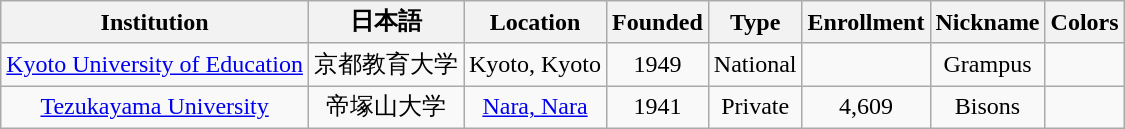<table class="wikitable sortable" style="text-align: center;">
<tr>
<th>Institution</th>
<th>日本語</th>
<th>Location</th>
<th>Founded</th>
<th>Type</th>
<th>Enrollment</th>
<th>Nickname</th>
<th>Colors</th>
</tr>
<tr>
<td><a href='#'>Kyoto University of Education</a></td>
<td>京都教育大学</td>
<td>Kyoto, Kyoto</td>
<td>1949</td>
<td>National</td>
<td></td>
<td>Grampus</td>
<td></td>
</tr>
<tr>
<td><a href='#'>Tezukayama University</a></td>
<td>帝塚山大学</td>
<td><a href='#'>Nara, Nara</a></td>
<td>1941</td>
<td>Private</td>
<td>4,609</td>
<td>Bisons</td>
<td></td>
</tr>
</table>
